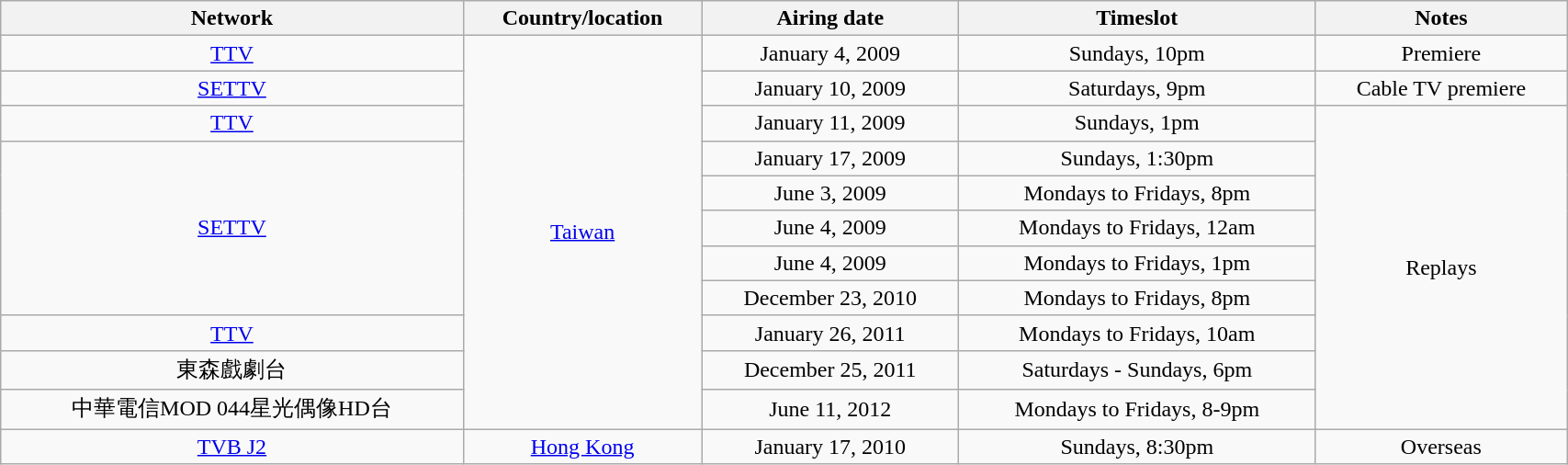<table class="wikitable" width="90%">
<tr>
<th>Network</th>
<th>Country/location</th>
<th>Airing date</th>
<th>Timeslot</th>
<th>Notes</th>
</tr>
<tr align="center">
<td><a href='#'>TTV</a></td>
<td rowspan=11><a href='#'>Taiwan</a></td>
<td>January 4, 2009</td>
<td>Sundays, 10pm</td>
<td>Premiere</td>
</tr>
<tr align="center">
<td><a href='#'>SETTV</a></td>
<td>January 10, 2009</td>
<td>Saturdays, 9pm</td>
<td>Cable TV premiere</td>
</tr>
<tr align="center">
<td><a href='#'>TTV</a></td>
<td>January 11, 2009</td>
<td>Sundays, 1pm</td>
<td rowspan=9>Replays</td>
</tr>
<tr align="center">
<td rowspan=5><a href='#'>SETTV</a></td>
<td>January 17, 2009</td>
<td>Sundays, 1:30pm</td>
</tr>
<tr align="center">
<td>June 3, 2009</td>
<td>Mondays to Fridays, 8pm</td>
</tr>
<tr align="center">
<td>June 4, 2009</td>
<td>Mondays to Fridays, 12am</td>
</tr>
<tr align="center">
<td>June 4, 2009</td>
<td>Mondays to Fridays, 1pm</td>
</tr>
<tr align="center">
<td>December 23, 2010</td>
<td>Mondays to Fridays, 8pm</td>
</tr>
<tr align="center">
<td><a href='#'>TTV</a></td>
<td>January 26, 2011</td>
<td>Mondays to Fridays, 10am</td>
</tr>
<tr align="center">
<td>東森戲劇台</td>
<td>December 25, 2011</td>
<td>Saturdays - Sundays, 6pm</td>
</tr>
<tr align="center">
<td>中華電信MOD 044星光偶像HD台</td>
<td>June 11, 2012</td>
<td>Mondays to Fridays, 8-9pm</td>
</tr>
<tr align="center">
<td><a href='#'>TVB J2</a></td>
<td><a href='#'>Hong Kong</a></td>
<td>January 17, 2010</td>
<td>Sundays, 8:30pm</td>
<td>Overseas</td>
</tr>
</table>
